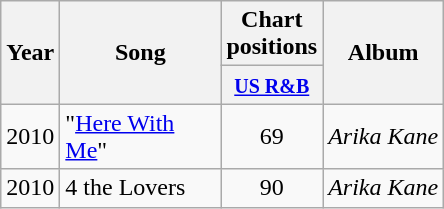<table class="wikitable">
<tr>
<th rowspan="2">Year</th>
<th width="100" rowspan="2">Song</th>
<th>Chart positions</th>
<th rowspan="2">Album</th>
</tr>
<tr>
<th width="35"><small><a href='#'>US R&B</a></small></th>
</tr>
<tr>
<td>2010</td>
<td>"<a href='#'>Here With Me</a>"</td>
<td align="center">69</td>
<td><em>Arika Kane</em></td>
</tr>
<tr>
<td>2010</td>
<td>4 the Lovers</td>
<td align="center">90</td>
<td><em>Arika Kane</em></td>
</tr>
</table>
